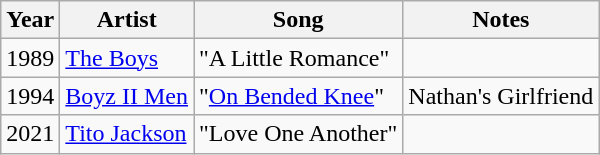<table class="wikitable">
<tr>
<th>Year</th>
<th>Artist</th>
<th>Song</th>
<th>Notes</th>
</tr>
<tr>
<td>1989</td>
<td><a href='#'>The Boys</a></td>
<td>"A Little Romance"</td>
<td></td>
</tr>
<tr>
<td>1994</td>
<td><a href='#'>Boyz II Men</a></td>
<td>"<a href='#'>On Bended Knee</a>"</td>
<td>Nathan's Girlfriend</td>
</tr>
<tr>
<td>2021</td>
<td><a href='#'>Tito Jackson</a></td>
<td>"Love One Another"</td>
<td></td>
</tr>
</table>
